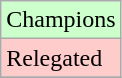<table class="wikitable">
<tr width=10px bgcolor="#ccffcc">
<td>Champions</td>
</tr>
<tr width=10px bgcolor="#ffcccc">
<td>Relegated</td>
</tr>
<tr>
</tr>
</table>
